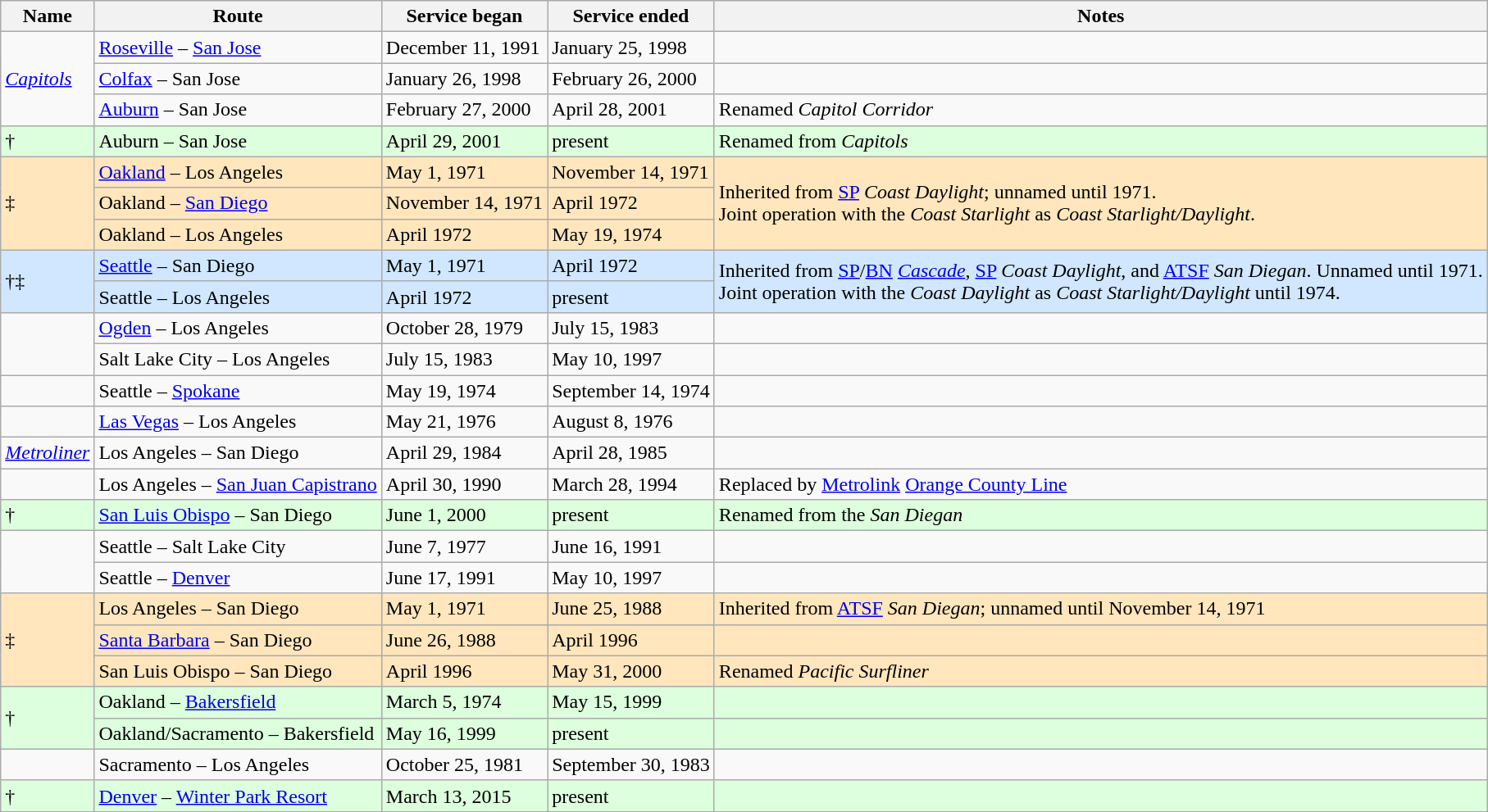<table class="wikitable">
<tr>
<th scope="col">Name</th>
<th scope="col">Route</th>
<th scope="col">Service began</th>
<th scope="col">Service ended</th>
<th>Notes</th>
</tr>
<tr>
<td rowspan="3"><em><a href='#'>Capitols</a></em></td>
<td><a href='#'>Roseville</a> – <a href='#'>San Jose</a></td>
<td>December 11, 1991</td>
<td>January 25, 1998</td>
<td></td>
</tr>
<tr>
<td><a href='#'>Colfax</a> – San Jose</td>
<td>January 26, 1998</td>
<td>February 26, 2000</td>
<td></td>
</tr>
<tr>
<td><a href='#'>Auburn</a> – San Jose</td>
<td>February 27, 2000</td>
<td>April 28, 2001</td>
<td>Renamed <em>Capitol Corridor</em></td>
</tr>
<tr bgcolor="ddffdd">
<td> †</td>
<td>Auburn – San Jose</td>
<td>April 29, 2001</td>
<td>present</td>
<td>Renamed from <em>Capitols</em></td>
</tr>
<tr bgcolor="FFE6BD">
<td rowspan="3"> ‡</td>
<td><a href='#'>Oakland</a> – Los Angeles</td>
<td>May 1, 1971</td>
<td>November 14, 1971</td>
<td rowspan="3">Inherited from <a href='#'>SP</a> <em>Coast Daylight</em>; unnamed until 1971.<br>Joint operation with the <em>Coast Starlight</em> as <em>Coast Starlight/Daylight</em>.</td>
</tr>
<tr bgcolor="FFE6BD">
<td>Oakland – <a href='#'>San Diego</a></td>
<td>November 14, 1971</td>
<td>April 1972</td>
</tr>
<tr bgcolor="FFE6BD">
<td>Oakland – Los Angeles</td>
<td>April 1972</td>
<td>May 19, 1974</td>
</tr>
<tr bgcolor="d0e7ff">
<td rowspan="2"> †‡</td>
<td><a href='#'>Seattle</a> – San Diego</td>
<td>May 1, 1971</td>
<td>April 1972</td>
<td rowspan="2">Inherited from <a href='#'>SP</a>/<a href='#'>BN</a> <em><a href='#'>Cascade</a></em>, <a href='#'>SP</a> <em>Coast Daylight</em>, and <a href='#'>ATSF</a> <em>San Diegan</em>. Unnamed until 1971.<br>Joint operation with the <em>Coast Daylight</em> as <em>Coast Starlight/Daylight</em> until 1974.</td>
</tr>
<tr bgcolor="d0e7ff">
<td>Seattle – Los Angeles</td>
<td>April 1972</td>
<td>present</td>
</tr>
<tr>
<td rowspan="2"></td>
<td><a href='#'>Ogden</a> – Los Angeles</td>
<td>October 28, 1979</td>
<td>July 15, 1983</td>
<td></td>
</tr>
<tr>
<td>Salt Lake City – Los Angeles</td>
<td>July 15, 1983</td>
<td>May 10, 1997</td>
<td></td>
</tr>
<tr>
<td></td>
<td>Seattle – <a href='#'>Spokane</a></td>
<td>May 19, 1974</td>
<td>September 14, 1974</td>
<td></td>
</tr>
<tr>
<td></td>
<td><a href='#'>Las Vegas</a> – Los Angeles</td>
<td>May 21, 1976</td>
<td>August 8, 1976</td>
<td></td>
</tr>
<tr>
<td><em><a href='#'>Metroliner</a></em></td>
<td>Los Angeles – San Diego</td>
<td>April 29, 1984</td>
<td>April 28, 1985</td>
<td></td>
</tr>
<tr>
<td></td>
<td>Los Angeles – <a href='#'>San Juan Capistrano</a></td>
<td>April 30, 1990</td>
<td>March 28, 1994</td>
<td>Replaced by <a href='#'>Metrolink</a> <a href='#'>Orange County Line</a></td>
</tr>
<tr bgcolor="ddffdd">
<td> †</td>
<td><a href='#'>San Luis Obispo</a> – San Diego</td>
<td>June 1, 2000</td>
<td>present</td>
<td>Renamed from the <em>San Diegan</em></td>
</tr>
<tr>
<td rowspan="2"></td>
<td>Seattle – Salt Lake City</td>
<td>June 7, 1977</td>
<td>June 16, 1991</td>
<td></td>
</tr>
<tr>
<td>Seattle – <a href='#'>Denver</a></td>
<td>June 17, 1991</td>
<td>May 10, 1997</td>
<td></td>
</tr>
<tr bgcolor="FFE6BD">
<td rowspan=3> ‡</td>
<td>Los Angeles – San Diego</td>
<td>May 1, 1971</td>
<td>June 25, 1988</td>
<td>Inherited from <a href='#'>ATSF</a>  <em>San Diegan</em>; unnamed until November 14, 1971</td>
</tr>
<tr bgcolor="FFE6BD">
<td><a href='#'>Santa Barbara</a> – San Diego</td>
<td>June 26, 1988</td>
<td>April 1996</td>
<td></td>
</tr>
<tr bgcolor="FFE6BD">
<td>San Luis Obispo – San Diego</td>
<td>April 1996</td>
<td>May 31, 2000</td>
<td>Renamed <em>Pacific Surfliner</em></td>
</tr>
<tr bgcolor="ddffdd">
<td rowspan="2"> †</td>
<td>Oakland – <a href='#'>Bakersfield</a></td>
<td>March 5, 1974</td>
<td>May 15, 1999</td>
<td></td>
</tr>
<tr bgcolor="ddffdd">
<td>Oakland/Sacramento – Bakersfield</td>
<td>May 16, 1999</td>
<td>present</td>
<td></td>
</tr>
<tr>
<td></td>
<td>Sacramento – Los Angeles</td>
<td>October 25, 1981</td>
<td>September 30, 1983</td>
<td></td>
</tr>
<tr bgcolor="ddffdd">
<td> †</td>
<td><a href='#'>Denver</a> – <a href='#'>Winter Park Resort</a></td>
<td>March 13, 2015</td>
<td>present</td>
<td></td>
</tr>
</table>
